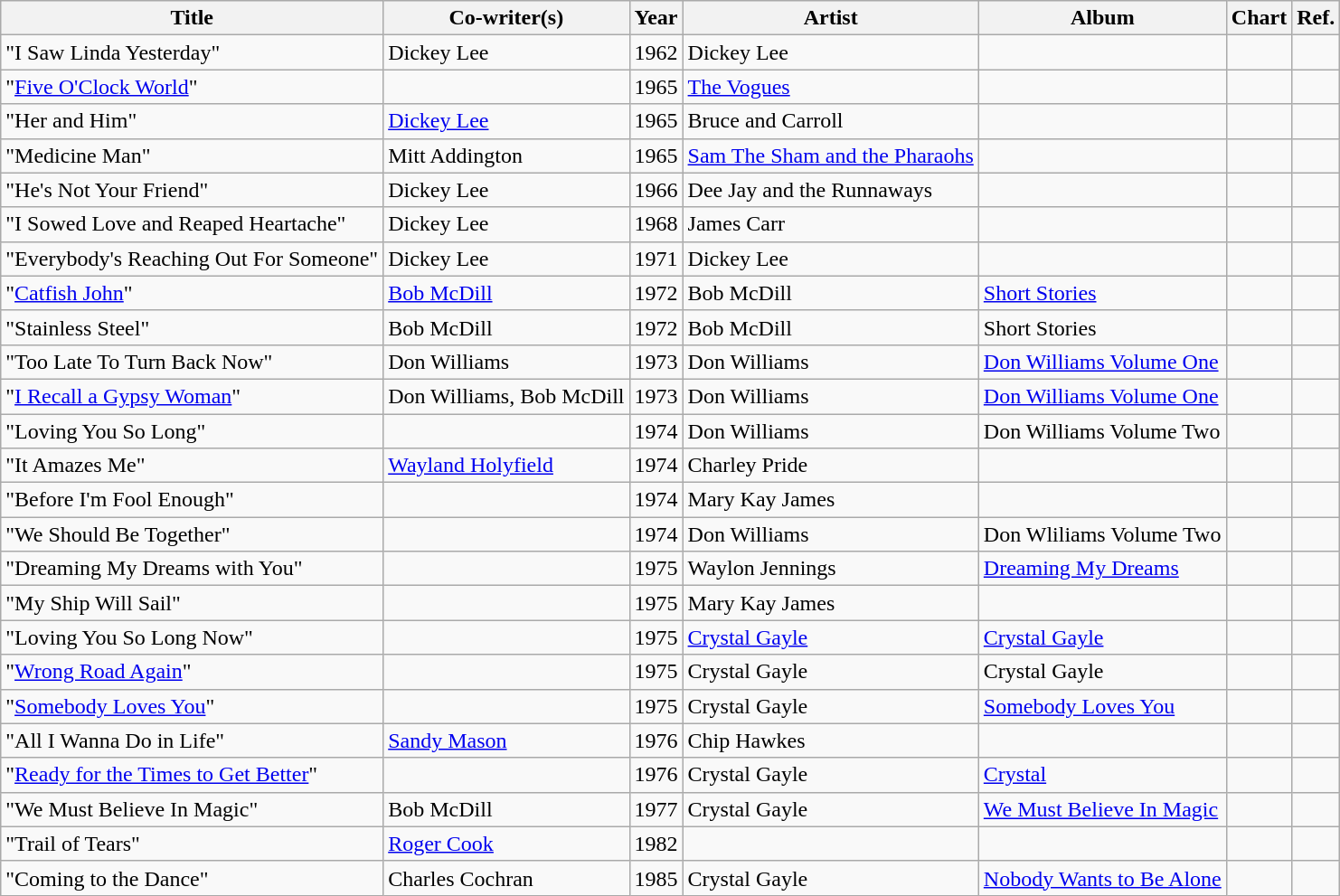<table class="wikitable">
<tr>
<th>Title</th>
<th>Co-writer(s)</th>
<th>Year</th>
<th>Artist</th>
<th>Album</th>
<th>Chart</th>
<th>Ref.</th>
</tr>
<tr>
<td>"I Saw Linda Yesterday"</td>
<td>Dickey Lee</td>
<td>1962</td>
<td>Dickey Lee</td>
<td></td>
<td></td>
<td></td>
</tr>
<tr>
<td>"<a href='#'>Five O'Clock World</a>"</td>
<td></td>
<td>1965</td>
<td><a href='#'>The Vogues</a></td>
<td></td>
<td></td>
<td></td>
</tr>
<tr>
<td>"Her and Him"</td>
<td><a href='#'>Dickey Lee</a></td>
<td>1965</td>
<td>Bruce and Carroll</td>
<td></td>
<td></td>
<td></td>
</tr>
<tr>
<td>"Medicine Man"</td>
<td>Mitt Addington</td>
<td>1965</td>
<td><a href='#'>Sam The Sham and the Pharaohs</a></td>
<td></td>
<td></td>
<td></td>
</tr>
<tr>
<td>"He's Not Your Friend"</td>
<td>Dickey Lee</td>
<td>1966</td>
<td>Dee Jay and the Runnaways</td>
<td></td>
<td></td>
<td></td>
</tr>
<tr>
<td>"I Sowed Love and Reaped Heartache"</td>
<td>Dickey Lee</td>
<td>1968</td>
<td>James Carr</td>
<td></td>
<td></td>
<td></td>
</tr>
<tr>
<td>"Everybody's Reaching Out For Someone"</td>
<td>Dickey Lee</td>
<td>1971</td>
<td>Dickey Lee</td>
<td></td>
<td></td>
<td></td>
</tr>
<tr>
<td>"<a href='#'>Catfish John</a>"</td>
<td><a href='#'>Bob McDill</a></td>
<td>1972</td>
<td>Bob McDill</td>
<td><a href='#'>Short Stories</a></td>
<td></td>
<td></td>
</tr>
<tr>
<td>"Stainless Steel"</td>
<td>Bob McDill</td>
<td>1972</td>
<td>Bob McDill</td>
<td>Short Stories</td>
<td></td>
<td></td>
</tr>
<tr>
<td>"Too Late To Turn Back Now"</td>
<td>Don Williams</td>
<td>1973</td>
<td>Don Williams</td>
<td><a href='#'>Don Williams Volume One</a></td>
<td></td>
<td></td>
</tr>
<tr>
<td>"<a href='#'>I Recall a Gypsy Woman</a>"</td>
<td>Don Williams, Bob McDill</td>
<td>1973</td>
<td>Don Williams</td>
<td><a href='#'>Don Williams Volume One</a></td>
<td></td>
<td></td>
</tr>
<tr>
<td>"Loving You So Long"</td>
<td></td>
<td>1974</td>
<td>Don Williams</td>
<td>Don Williams Volume Two</td>
<td></td>
<td></td>
</tr>
<tr>
<td>"It Amazes Me"</td>
<td><a href='#'>Wayland Holyfield</a></td>
<td>1974</td>
<td>Charley Pride</td>
<td></td>
<td></td>
<td></td>
</tr>
<tr>
<td>"Before I'm Fool Enough"</td>
<td></td>
<td>1974</td>
<td>Mary Kay James</td>
<td></td>
<td></td>
<td></td>
</tr>
<tr>
<td>"We Should Be Together"</td>
<td></td>
<td>1974</td>
<td>Don Williams</td>
<td>Don Wliliams Volume Two</td>
<td></td>
<td></td>
</tr>
<tr>
<td>"Dreaming My Dreams with You"</td>
<td></td>
<td>1975</td>
<td>Waylon Jennings</td>
<td><a href='#'>Dreaming My Dreams</a></td>
<td></td>
<td></td>
</tr>
<tr>
<td>"My Ship Will Sail"</td>
<td></td>
<td>1975</td>
<td>Mary Kay James</td>
<td></td>
<td></td>
<td></td>
</tr>
<tr>
<td>"Loving You So Long Now"</td>
<td></td>
<td>1975</td>
<td><a href='#'>Crystal Gayle</a></td>
<td><a href='#'>Crystal Gayle</a></td>
<td></td>
<td></td>
</tr>
<tr>
<td>"<a href='#'>Wrong Road Again</a>"</td>
<td></td>
<td>1975</td>
<td>Crystal Gayle</td>
<td>Crystal Gayle</td>
<td></td>
<td></td>
</tr>
<tr>
<td>"<a href='#'>Somebody Loves You</a>"</td>
<td></td>
<td>1975</td>
<td>Crystal Gayle</td>
<td><a href='#'>Somebody Loves You</a></td>
<td></td>
<td></td>
</tr>
<tr>
<td>"All I Wanna Do in Life"</td>
<td><a href='#'>Sandy Mason</a></td>
<td>1976</td>
<td>Chip Hawkes</td>
<td></td>
<td></td>
<td></td>
</tr>
<tr>
<td>"<a href='#'>Ready for the Times to Get Better</a>"</td>
<td></td>
<td>1976</td>
<td>Crystal Gayle</td>
<td><a href='#'>Crystal</a></td>
<td></td>
<td></td>
</tr>
<tr>
<td>"We Must Believe In Magic"</td>
<td>Bob McDill</td>
<td>1977</td>
<td>Crystal Gayle</td>
<td><a href='#'>We Must Believe In Magic</a></td>
<td></td>
<td></td>
</tr>
<tr>
<td>"Trail of Tears"</td>
<td><a href='#'>Roger Cook</a></td>
<td>1982</td>
<td></td>
<td></td>
<td></td>
<td></td>
</tr>
<tr>
<td>"Coming to the Dance"</td>
<td>Charles Cochran</td>
<td>1985</td>
<td>Crystal Gayle</td>
<td><a href='#'>Nobody Wants to Be Alone</a></td>
<td></td>
<td></td>
</tr>
</table>
